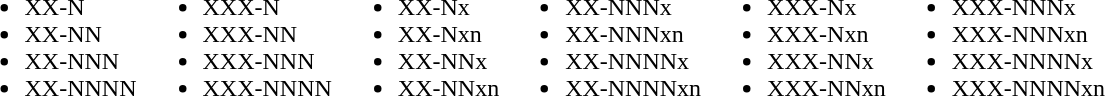<table>
<tr>
<td valign="top"><br><ul><li>XX-N</li><li>XX-NN</li><li>XX-NNN</li><li>XX-NNNN</li></ul></td>
<td valign="top"><br><ul><li>XXX-N</li><li>XXX-NN</li><li>XXX-NNN</li><li>XXX-NNNN</li></ul></td>
<td valign="top"><br><ul><li>XX-Nx</li><li>XX-Nxn</li><li>XX-NNx</li><li>XX-NNxn</li></ul></td>
<td valign="top"><br><ul><li>XX-NNNx</li><li>XX-NNNxn</li><li>XX-NNNNx</li><li>XX-NNNNxn</li></ul></td>
<td valign="top"><br><ul><li>XXX-Nx</li><li>XXX-Nxn</li><li>XXX-NNx</li><li>XXX-NNxn</li></ul></td>
<td valign="top"><br><ul><li>XXX-NNNx</li><li>XXX-NNNxn</li><li>XXX-NNNNx</li><li>XXX-NNNNxn</li></ul></td>
</tr>
</table>
